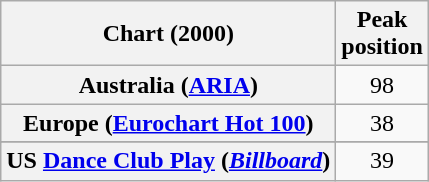<table class="wikitable sortable plainrowheaders" style="text-align:center">
<tr>
<th>Chart (2000)</th>
<th>Peak<br>position</th>
</tr>
<tr>
<th scope="row">Australia (<a href='#'>ARIA</a>)</th>
<td>98</td>
</tr>
<tr>
<th scope="row">Europe (<a href='#'>Eurochart Hot 100</a>)</th>
<td>38</td>
</tr>
<tr>
</tr>
<tr>
</tr>
<tr>
</tr>
<tr>
</tr>
<tr>
</tr>
<tr>
<th scope="row">US <a href='#'>Dance Club Play</a> (<em><a href='#'>Billboard</a></em>)</th>
<td>39</td>
</tr>
</table>
